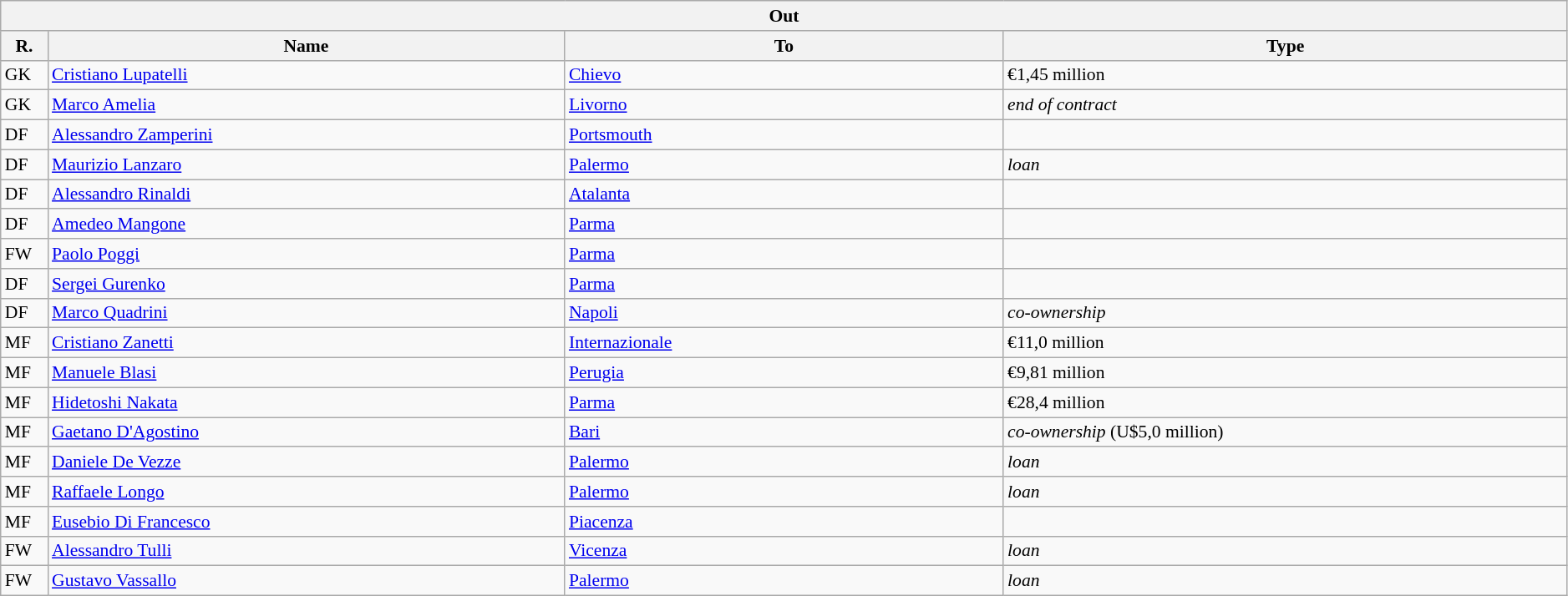<table class="wikitable" style="font-size:90%; width:99%">
<tr>
<th colspan="4">Out</th>
</tr>
<tr>
<th width=3%>R.</th>
<th width=33%>Name</th>
<th width=28%>To</th>
<th width=36%>Type</th>
</tr>
<tr>
<td>GK</td>
<td><a href='#'>Cristiano Lupatelli</a></td>
<td><a href='#'>Chievo</a></td>
<td>€1,45 million</td>
</tr>
<tr>
<td>GK</td>
<td><a href='#'>Marco Amelia</a></td>
<td><a href='#'>Livorno</a></td>
<td><em>end of contract</em></td>
</tr>
<tr>
<td>DF</td>
<td><a href='#'>Alessandro Zamperini</a></td>
<td><a href='#'>Portsmouth</a></td>
<td></td>
</tr>
<tr>
<td>DF</td>
<td><a href='#'>Maurizio Lanzaro</a></td>
<td><a href='#'>Palermo</a></td>
<td><em>loan</em></td>
</tr>
<tr>
<td>DF</td>
<td><a href='#'>Alessandro Rinaldi</a></td>
<td><a href='#'>Atalanta</a></td>
<td></td>
</tr>
<tr>
<td>DF</td>
<td><a href='#'>Amedeo Mangone</a></td>
<td><a href='#'>Parma</a></td>
<td></td>
</tr>
<tr>
<td>FW</td>
<td><a href='#'>Paolo Poggi</a></td>
<td><a href='#'>Parma</a></td>
<td></td>
</tr>
<tr>
<td>DF</td>
<td><a href='#'>Sergei Gurenko</a></td>
<td><a href='#'>Parma</a></td>
<td></td>
</tr>
<tr>
<td>DF</td>
<td><a href='#'>Marco Quadrini</a></td>
<td><a href='#'>Napoli</a></td>
<td><em>co-ownership</em></td>
</tr>
<tr>
<td>MF</td>
<td><a href='#'>Cristiano Zanetti</a></td>
<td><a href='#'>Internazionale</a></td>
<td>€11,0 million</td>
</tr>
<tr>
<td>MF</td>
<td><a href='#'>Manuele Blasi</a></td>
<td><a href='#'>Perugia</a></td>
<td>€9,81 million</td>
</tr>
<tr>
<td>MF</td>
<td><a href='#'>Hidetoshi Nakata</a></td>
<td><a href='#'>Parma</a></td>
<td>€28,4 million</td>
</tr>
<tr>
<td>MF</td>
<td><a href='#'>Gaetano D'Agostino</a></td>
<td><a href='#'>Bari</a></td>
<td><em>co-ownership</em> (U$5,0 million)</td>
</tr>
<tr>
<td>MF</td>
<td><a href='#'>Daniele De Vezze</a></td>
<td><a href='#'>Palermo</a></td>
<td><em>loan</em></td>
</tr>
<tr>
<td>MF</td>
<td><a href='#'>Raffaele Longo</a></td>
<td><a href='#'>Palermo</a></td>
<td><em>loan</em></td>
</tr>
<tr>
<td>MF</td>
<td><a href='#'>Eusebio Di Francesco</a></td>
<td><a href='#'>Piacenza</a></td>
<td></td>
</tr>
<tr>
<td>FW</td>
<td><a href='#'>Alessandro Tulli</a></td>
<td><a href='#'>Vicenza</a></td>
<td><em>loan</em></td>
</tr>
<tr>
<td>FW</td>
<td><a href='#'>Gustavo Vassallo</a></td>
<td><a href='#'>Palermo</a></td>
<td><em>loan</em></td>
</tr>
</table>
